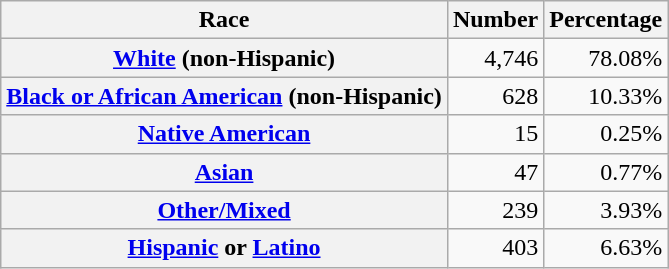<table class="wikitable" style="text-align:right">
<tr>
<th scope="col">Race</th>
<th scope="col">Number</th>
<th scope="col">Percentage</th>
</tr>
<tr>
<th scope="row"><a href='#'>White</a> (non-Hispanic)</th>
<td>4,746</td>
<td>78.08%</td>
</tr>
<tr>
<th scope="row"><a href='#'>Black or African American</a> (non-Hispanic)</th>
<td>628</td>
<td>10.33%</td>
</tr>
<tr>
<th scope="row"><a href='#'>Native American</a></th>
<td>15</td>
<td>0.25%</td>
</tr>
<tr>
<th scope="row"><a href='#'>Asian</a></th>
<td>47</td>
<td>0.77%</td>
</tr>
<tr>
<th scope="row"><a href='#'>Other/Mixed</a></th>
<td>239</td>
<td>3.93%</td>
</tr>
<tr>
<th scope="row"><a href='#'>Hispanic</a> or <a href='#'>Latino</a></th>
<td>403</td>
<td>6.63%</td>
</tr>
</table>
